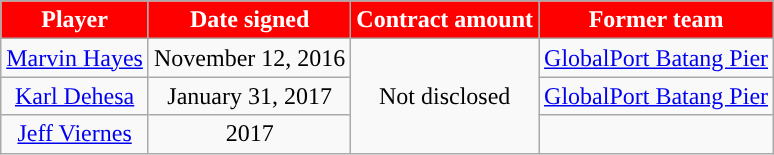<table class="wikitable sortable sortable" style="text-align: center">
<tr>
<th style="background:#FF0000; color:#FFFFFF; ">Player</th>
<th style="background:#FF0000; color:#FFFFFF; ">Date signed</th>
<th style="background:#FF0000; color:#FFFFFF; ">Contract amount</th>
<th style="background:#FF0000; color:#FFFFFF; ">Former team</th>
</tr>
<tr>
<td><a href='#'>Marvin Hayes</a></td>
<td>November 12, 2016</td>
<td rowspan="3">Not disclosed</td>
<td><a href='#'>GlobalPort Batang Pier</a></td>
</tr>
<tr>
<td><a href='#'>Karl Dehesa</a></td>
<td>January 31, 2017</td>
<td><a href='#'>GlobalPort Batang Pier</a></td>
</tr>
<tr>
<td><a href='#'>Jeff Viernes</a></td>
<td>2017</td>
<td></td>
</tr>
</table>
